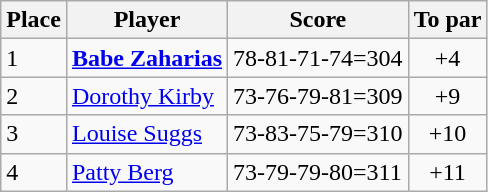<table class="wikitable">
<tr>
<th>Place</th>
<th>Player</th>
<th>Score</th>
<th>To par</th>
</tr>
<tr>
<td>1</td>
<td> <strong><a href='#'>Babe Zaharias</a></strong></td>
<td>78-81-71-74=304</td>
<td align=center>+4</td>
</tr>
<tr>
<td>2</td>
<td> <a href='#'>Dorothy Kirby</a></td>
<td>73-76-79-81=309</td>
<td align=center>+9</td>
</tr>
<tr>
<td>3</td>
<td> <a href='#'>Louise Suggs</a></td>
<td>73-83-75-79=310</td>
<td align=center>+10</td>
</tr>
<tr>
<td>4</td>
<td> <a href='#'>Patty Berg</a></td>
<td>73-79-79-80=311</td>
<td align=center>+11</td>
</tr>
</table>
